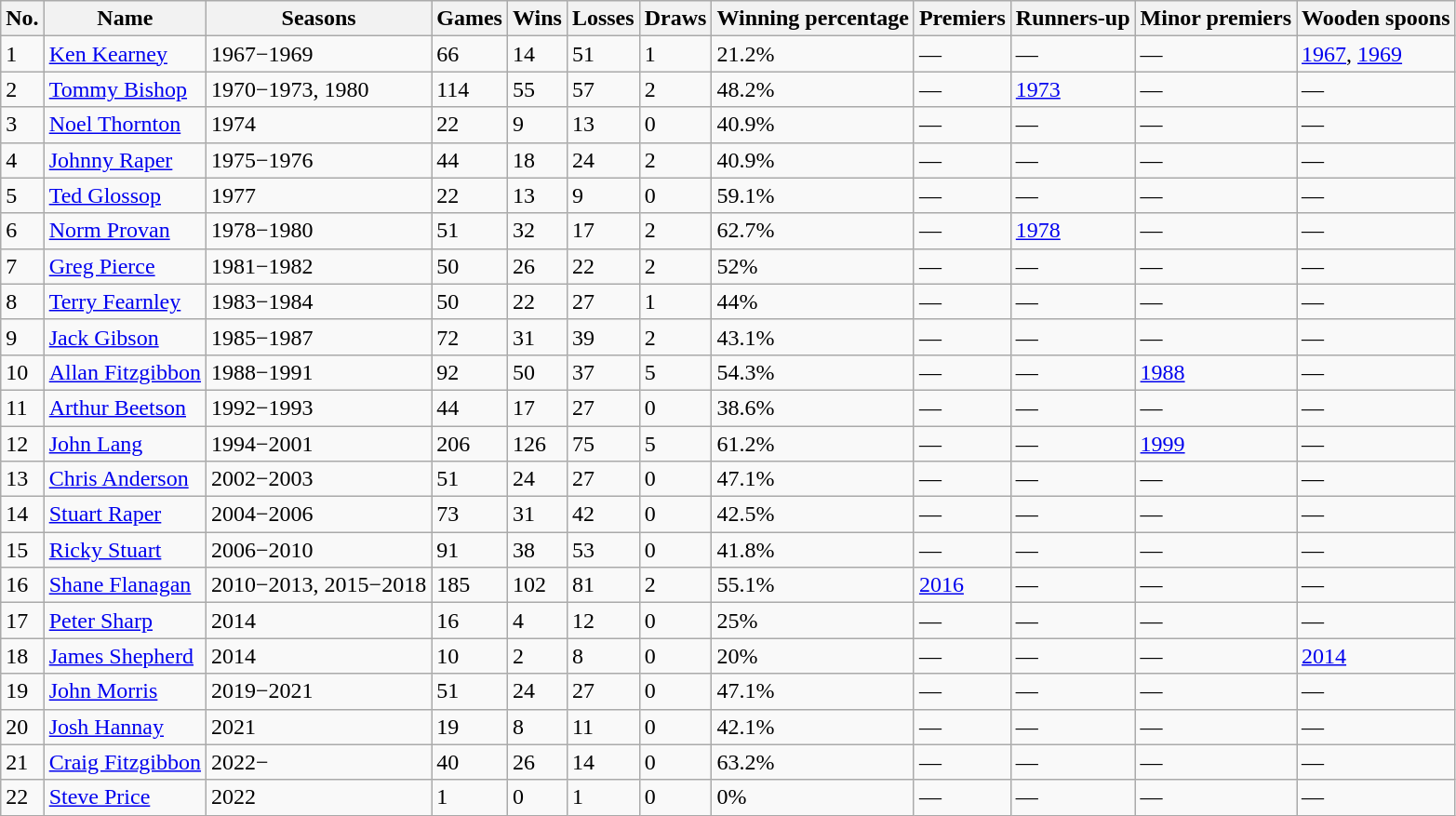<table class="wikitable sortable">
<tr>
<th>No.</th>
<th>Name</th>
<th>Seasons</th>
<th>Games</th>
<th>Wins</th>
<th>Losses</th>
<th>Draws</th>
<th>Winning percentage</th>
<th class="unsortable">Premiers</th>
<th class="unsortable">Runners-up</th>
<th class="unsortable">Minor premiers</th>
<th class="unsortable">Wooden spoons</th>
</tr>
<tr>
<td>1</td>
<td><a href='#'>Ken Kearney</a></td>
<td>1967−1969</td>
<td>66</td>
<td>14</td>
<td>51</td>
<td>1</td>
<td>21.2%</td>
<td>—</td>
<td>—</td>
<td>—</td>
<td><a href='#'>1967</a>, <a href='#'>1969</a></td>
</tr>
<tr>
<td>2</td>
<td><a href='#'>Tommy Bishop</a></td>
<td>1970−1973, 1980</td>
<td>114</td>
<td>55</td>
<td>57</td>
<td>2</td>
<td>48.2%</td>
<td>—</td>
<td><a href='#'>1973</a></td>
<td>—</td>
<td>—</td>
</tr>
<tr>
<td>3</td>
<td><a href='#'>Noel Thornton</a></td>
<td>1974</td>
<td>22</td>
<td>9</td>
<td>13</td>
<td>0</td>
<td>40.9%</td>
<td>—</td>
<td>—</td>
<td>—</td>
<td>—</td>
</tr>
<tr>
<td>4</td>
<td><a href='#'>Johnny Raper</a></td>
<td>1975−1976</td>
<td>44</td>
<td>18</td>
<td>24</td>
<td>2</td>
<td>40.9%</td>
<td>—</td>
<td>—</td>
<td>—</td>
<td>—</td>
</tr>
<tr>
<td>5</td>
<td><a href='#'>Ted Glossop</a></td>
<td>1977</td>
<td>22</td>
<td>13</td>
<td>9</td>
<td>0</td>
<td>59.1%</td>
<td>—</td>
<td>—</td>
<td>—</td>
<td>—</td>
</tr>
<tr>
<td>6</td>
<td><a href='#'>Norm Provan</a></td>
<td>1978−1980</td>
<td>51</td>
<td>32</td>
<td>17</td>
<td>2</td>
<td>62.7%</td>
<td>—</td>
<td><a href='#'>1978</a></td>
<td>—</td>
<td>—</td>
</tr>
<tr>
<td>7</td>
<td><a href='#'>Greg Pierce</a></td>
<td>1981−1982</td>
<td>50</td>
<td>26</td>
<td>22</td>
<td>2</td>
<td>52%</td>
<td>—</td>
<td>—</td>
<td>—</td>
<td>—</td>
</tr>
<tr>
<td>8</td>
<td><a href='#'>Terry Fearnley</a></td>
<td>1983−1984</td>
<td>50</td>
<td>22</td>
<td>27</td>
<td>1</td>
<td>44%</td>
<td>—</td>
<td>—</td>
<td>—</td>
<td>—</td>
</tr>
<tr>
<td>9</td>
<td><a href='#'>Jack Gibson</a></td>
<td>1985−1987</td>
<td>72</td>
<td>31</td>
<td>39</td>
<td>2</td>
<td>43.1%</td>
<td>—</td>
<td>—</td>
<td>—</td>
<td>—</td>
</tr>
<tr>
<td>10</td>
<td><a href='#'>Allan Fitzgibbon</a></td>
<td>1988−1991</td>
<td>92</td>
<td>50</td>
<td>37</td>
<td>5</td>
<td>54.3%</td>
<td>—</td>
<td>—</td>
<td><a href='#'>1988</a></td>
<td>—</td>
</tr>
<tr>
<td>11</td>
<td><a href='#'>Arthur Beetson</a></td>
<td>1992−1993</td>
<td>44</td>
<td>17</td>
<td>27</td>
<td>0</td>
<td>38.6%</td>
<td>—</td>
<td>—</td>
<td>—</td>
<td>—</td>
</tr>
<tr>
<td>12</td>
<td><a href='#'>John Lang</a></td>
<td>1994−2001</td>
<td>206</td>
<td>126</td>
<td>75</td>
<td>5</td>
<td>61.2%</td>
<td>—</td>
<td>—</td>
<td><a href='#'>1999</a></td>
<td>—</td>
</tr>
<tr>
<td>13</td>
<td><a href='#'>Chris Anderson</a></td>
<td>2002−2003</td>
<td>51</td>
<td>24</td>
<td>27</td>
<td>0</td>
<td>47.1%</td>
<td>—</td>
<td>—</td>
<td>—</td>
<td>—</td>
</tr>
<tr>
<td>14</td>
<td><a href='#'>Stuart Raper</a></td>
<td>2004−2006</td>
<td>73</td>
<td>31</td>
<td>42</td>
<td>0</td>
<td>42.5%</td>
<td>—</td>
<td>—</td>
<td>—</td>
<td>—</td>
</tr>
<tr>
<td>15</td>
<td><a href='#'>Ricky Stuart</a></td>
<td>2006−2010</td>
<td>91</td>
<td>38</td>
<td>53</td>
<td>0</td>
<td>41.8%</td>
<td>—</td>
<td>—</td>
<td>—</td>
<td>—</td>
</tr>
<tr>
<td>16</td>
<td><a href='#'>Shane Flanagan</a></td>
<td>2010−2013, 2015−2018</td>
<td>185</td>
<td>102</td>
<td>81</td>
<td>2</td>
<td>55.1%</td>
<td><a href='#'>2016</a></td>
<td>—</td>
<td>—</td>
<td>—</td>
</tr>
<tr>
<td>17</td>
<td><a href='#'>Peter Sharp</a></td>
<td>2014</td>
<td>16</td>
<td>4</td>
<td>12</td>
<td>0</td>
<td>25%</td>
<td>—</td>
<td>—</td>
<td>—</td>
<td>—</td>
</tr>
<tr>
<td>18</td>
<td><a href='#'>James Shepherd</a></td>
<td>2014</td>
<td>10</td>
<td>2</td>
<td>8</td>
<td>0</td>
<td>20%</td>
<td>—</td>
<td>—</td>
<td>—</td>
<td><a href='#'>2014</a></td>
</tr>
<tr>
<td>19</td>
<td><a href='#'>John Morris</a></td>
<td>2019−2021</td>
<td>51</td>
<td>24</td>
<td>27</td>
<td>0</td>
<td>47.1%</td>
<td>—</td>
<td>—</td>
<td>—</td>
<td>—</td>
</tr>
<tr>
<td>20</td>
<td><a href='#'>Josh Hannay</a></td>
<td>2021</td>
<td>19</td>
<td>8</td>
<td>11</td>
<td>0</td>
<td>42.1%</td>
<td>—</td>
<td>—</td>
<td>—</td>
<td>—</td>
</tr>
<tr>
<td>21</td>
<td><a href='#'>Craig Fitzgibbon</a></td>
<td>2022−</td>
<td>40</td>
<td>26</td>
<td>14</td>
<td>0</td>
<td>63.2%</td>
<td>—</td>
<td>—</td>
<td>—</td>
<td>—</td>
</tr>
<tr>
<td>22</td>
<td><a href='#'>Steve Price</a></td>
<td>2022</td>
<td>1</td>
<td>0</td>
<td>1</td>
<td>0</td>
<td>0%</td>
<td>—</td>
<td>—</td>
<td>—</td>
<td>—</td>
</tr>
</table>
